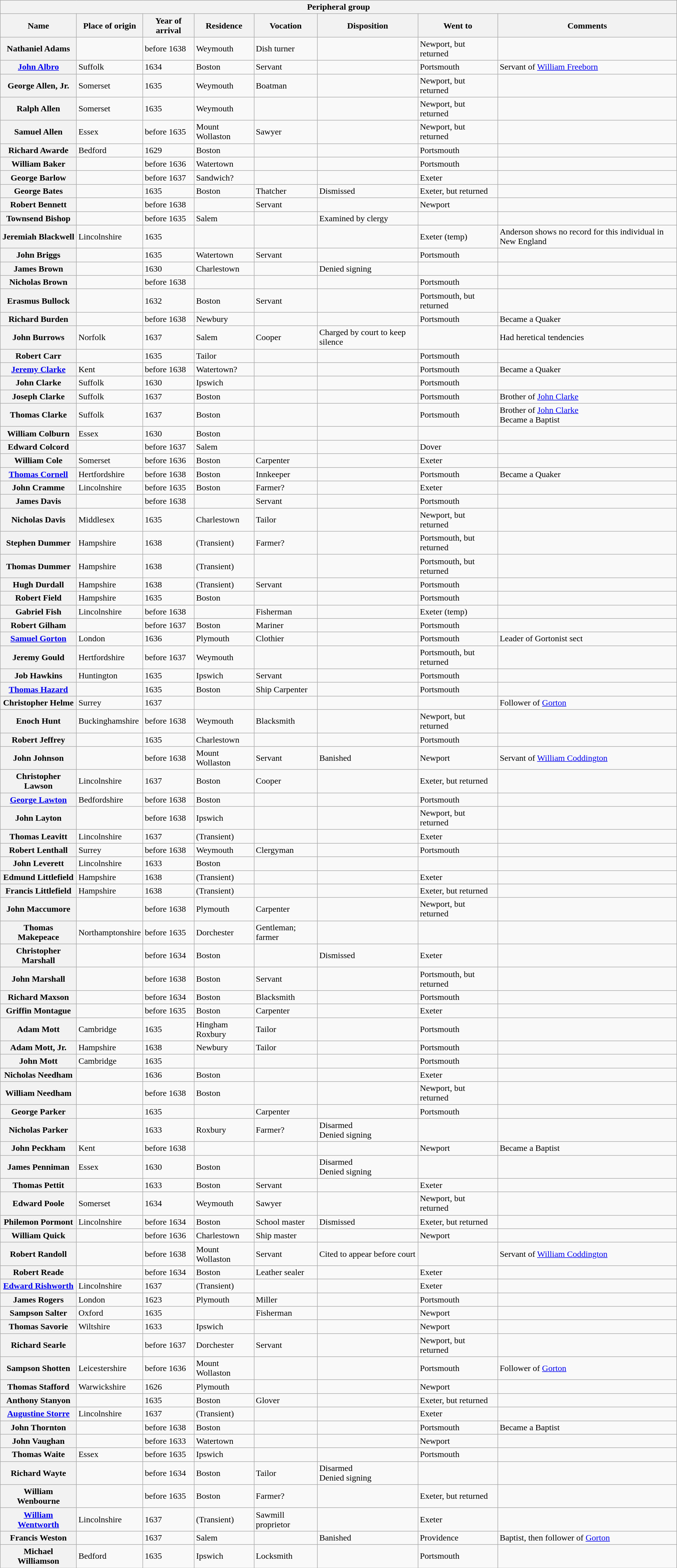<table class="wikitable plainrowheaders collapsible collapsed" style="width:100%;">
<tr>
<th colspan=8>Peripheral group</th>
</tr>
<tr>
<th scope="col">Name</th>
<th scope="col">Place of origin</th>
<th scope="col">Year of arrival</th>
<th scope="col">Residence</th>
<th scope="col">Vocation</th>
<th scope="col">Disposition</th>
<th scope="col">Went to</th>
<th scope="col">Comments</th>
</tr>
<tr>
<th scope="row">Nathaniel Adams</th>
<td></td>
<td>before 1638</td>
<td>Weymouth</td>
<td>Dish turner</td>
<td></td>
<td>Newport, but returned</td>
<td></td>
</tr>
<tr>
<th scope="row"><a href='#'>John Albro</a></th>
<td>Suffolk</td>
<td>1634</td>
<td>Boston</td>
<td>Servant</td>
<td></td>
<td>Portsmouth</td>
<td>Servant of <a href='#'>William Freeborn</a></td>
</tr>
<tr>
<th scope="row">George Allen, Jr.</th>
<td>Somerset</td>
<td>1635</td>
<td>Weymouth</td>
<td>Boatman</td>
<td></td>
<td>Newport, but returned</td>
<td></td>
</tr>
<tr>
<th scope="row">Ralph Allen</th>
<td>Somerset</td>
<td>1635</td>
<td>Weymouth</td>
<td></td>
<td></td>
<td>Newport, but returned</td>
<td></td>
</tr>
<tr>
<th scope="row">Samuel Allen</th>
<td>Essex</td>
<td>before 1635</td>
<td>Mount Wollaston</td>
<td>Sawyer</td>
<td></td>
<td>Newport, but returned</td>
<td></td>
</tr>
<tr>
<th scope="row">Richard Awarde</th>
<td>Bedford</td>
<td>1629</td>
<td>Boston</td>
<td></td>
<td></td>
<td>Portsmouth</td>
<td></td>
</tr>
<tr>
<th scope="row">William Baker</th>
<td></td>
<td>before 1636</td>
<td>Watertown</td>
<td></td>
<td></td>
<td>Portsmouth</td>
<td></td>
</tr>
<tr>
<th scope="row">George Barlow</th>
<td></td>
<td>before 1637</td>
<td>Sandwich?</td>
<td></td>
<td></td>
<td>Exeter</td>
<td></td>
</tr>
<tr>
<th scope="row">George Bates</th>
<td></td>
<td>1635</td>
<td>Boston</td>
<td>Thatcher</td>
<td>Dismissed</td>
<td>Exeter, but returned</td>
<td></td>
</tr>
<tr>
<th scope="row">Robert Bennett</th>
<td></td>
<td>before 1638</td>
<td></td>
<td>Servant</td>
<td></td>
<td>Newport</td>
<td></td>
</tr>
<tr>
<th scope="row">Townsend Bishop</th>
<td></td>
<td>before 1635</td>
<td>Salem</td>
<td></td>
<td>Examined by clergy</td>
<td></td>
<td></td>
</tr>
<tr>
<th scope="row">Jeremiah Blackwell</th>
<td>Lincolnshire</td>
<td>1635</td>
<td></td>
<td></td>
<td></td>
<td>Exeter (temp)</td>
<td>Anderson shows no record for this individual in New England</td>
</tr>
<tr>
<th scope="row">John Briggs</th>
<td></td>
<td>1635</td>
<td>Watertown</td>
<td>Servant</td>
<td></td>
<td>Portsmouth</td>
<td></td>
</tr>
<tr>
<th scope="row">James Brown</th>
<td></td>
<td>1630</td>
<td>Charlestown</td>
<td></td>
<td>Denied signing</td>
<td></td>
<td></td>
</tr>
<tr>
<th scope="row">Nicholas Brown</th>
<td></td>
<td>before 1638</td>
<td></td>
<td></td>
<td></td>
<td>Portsmouth</td>
<td></td>
</tr>
<tr>
<th scope="row">Erasmus Bullock</th>
<td></td>
<td>1632</td>
<td>Boston</td>
<td>Servant</td>
<td></td>
<td>Portsmouth, but returned</td>
<td></td>
</tr>
<tr>
<th scope="row">Richard Burden</th>
<td></td>
<td>before 1638</td>
<td>Newbury</td>
<td></td>
<td></td>
<td>Portsmouth</td>
<td>Became a Quaker</td>
</tr>
<tr>
<th scope="row">John Burrows</th>
<td>Norfolk</td>
<td>1637</td>
<td>Salem</td>
<td>Cooper</td>
<td>Charged by court to keep silence</td>
<td></td>
<td>Had heretical tendencies</td>
</tr>
<tr>
<th scope="row">Robert Carr</th>
<td></td>
<td>1635</td>
<td>Tailor</td>
<td></td>
<td></td>
<td>Portsmouth</td>
<td></td>
</tr>
<tr>
<th scope="row"><a href='#'>Jeremy Clarke</a></th>
<td>Kent</td>
<td>before 1638</td>
<td>Watertown?</td>
<td></td>
<td></td>
<td>Portsmouth</td>
<td>Became a Quaker</td>
</tr>
<tr>
<th scope="row">John Clarke</th>
<td>Suffolk</td>
<td>1630</td>
<td>Ipswich</td>
<td></td>
<td></td>
<td>Portsmouth</td>
<td></td>
</tr>
<tr>
<th scope="row">Joseph Clarke</th>
<td>Suffolk</td>
<td>1637</td>
<td>Boston</td>
<td></td>
<td></td>
<td>Portsmouth</td>
<td>Brother of <a href='#'>John Clarke</a></td>
</tr>
<tr>
<th scope="row">Thomas Clarke</th>
<td>Suffolk</td>
<td>1637</td>
<td>Boston</td>
<td></td>
<td></td>
<td>Portsmouth</td>
<td>Brother of <a href='#'>John Clarke</a> <br> Became a Baptist</td>
</tr>
<tr>
<th scope="row">William Colburn</th>
<td>Essex</td>
<td>1630</td>
<td>Boston</td>
<td></td>
<td></td>
<td></td>
<td></td>
</tr>
<tr>
<th scope="row">Edward Colcord</th>
<td></td>
<td>before 1637</td>
<td>Salem</td>
<td></td>
<td></td>
<td>Dover</td>
<td></td>
</tr>
<tr>
<th scope="row">William Cole</th>
<td>Somerset</td>
<td>before 1636</td>
<td>Boston</td>
<td>Carpenter</td>
<td></td>
<td>Exeter</td>
<td></td>
</tr>
<tr>
<th scope="row"><a href='#'>Thomas Cornell</a></th>
<td>Hertfordshire</td>
<td>before 1638</td>
<td>Boston</td>
<td>Innkeeper</td>
<td></td>
<td>Portsmouth</td>
<td>Became a Quaker</td>
</tr>
<tr>
<th scope="row">John Cramme</th>
<td>Lincolnshire</td>
<td>before 1635</td>
<td>Boston</td>
<td>Farmer?</td>
<td></td>
<td>Exeter</td>
<td></td>
</tr>
<tr>
<th scope="row">James Davis</th>
<td></td>
<td>before 1638</td>
<td></td>
<td>Servant</td>
<td></td>
<td>Portsmouth</td>
<td></td>
</tr>
<tr>
<th scope="row">Nicholas Davis</th>
<td>Middlesex</td>
<td>1635</td>
<td>Charlestown</td>
<td>Tailor</td>
<td></td>
<td>Newport, but returned</td>
<td></td>
</tr>
<tr>
<th scope="row">Stephen Dummer</th>
<td>Hampshire</td>
<td>1638</td>
<td>(Transient)</td>
<td>Farmer?</td>
<td></td>
<td>Portsmouth, but returned</td>
<td></td>
</tr>
<tr>
<th scope="row">Thomas Dummer</th>
<td>Hampshire</td>
<td>1638</td>
<td>(Transient)</td>
<td></td>
<td></td>
<td>Portsmouth, but returned</td>
<td></td>
</tr>
<tr>
<th scope="row">Hugh Durdall</th>
<td>Hampshire</td>
<td>1638</td>
<td>(Transient)</td>
<td>Servant</td>
<td></td>
<td>Portsmouth</td>
<td></td>
</tr>
<tr>
<th scope="row">Robert Field</th>
<td>Hampshire</td>
<td>1635</td>
<td>Boston</td>
<td></td>
<td></td>
<td>Portsmouth</td>
<td></td>
</tr>
<tr>
<th scope="row">Gabriel Fish</th>
<td>Lincolnshire</td>
<td>before 1638</td>
<td></td>
<td>Fisherman</td>
<td></td>
<td>Exeter (temp)</td>
<td></td>
</tr>
<tr>
<th scope="row">Robert Gilham</th>
<td></td>
<td>before 1637</td>
<td>Boston</td>
<td>Mariner</td>
<td></td>
<td>Portsmouth</td>
<td></td>
</tr>
<tr>
<th scope="row"><a href='#'>Samuel Gorton</a></th>
<td>London</td>
<td>1636</td>
<td>Plymouth</td>
<td>Clothier</td>
<td></td>
<td>Portsmouth</td>
<td>Leader of Gortonist sect</td>
</tr>
<tr>
<th scope="row">Jeremy Gould</th>
<td>Hertfordshire</td>
<td>before 1637</td>
<td>Weymouth</td>
<td></td>
<td></td>
<td>Portsmouth, but returned</td>
<td></td>
</tr>
<tr>
<th scope="row">Job Hawkins</th>
<td>Huntington</td>
<td>1635</td>
<td>Ipswich</td>
<td>Servant</td>
<td></td>
<td>Portsmouth</td>
<td></td>
</tr>
<tr>
<th scope="row"><a href='#'>Thomas Hazard</a></th>
<td></td>
<td>1635</td>
<td>Boston</td>
<td>Ship Carpenter</td>
<td></td>
<td>Portsmouth</td>
<td></td>
</tr>
<tr>
<th scope="row">Christopher Helme</th>
<td>Surrey</td>
<td>1637</td>
<td></td>
<td></td>
<td></td>
<td></td>
<td>Follower of <a href='#'>Gorton</a></td>
</tr>
<tr>
<th scope="row">Enoch Hunt</th>
<td>Buckinghamshire</td>
<td>before 1638</td>
<td>Weymouth</td>
<td>Blacksmith</td>
<td></td>
<td>Newport, but returned</td>
<td></td>
</tr>
<tr>
<th scope="row">Robert Jeffrey</th>
<td></td>
<td>1635</td>
<td>Charlestown</td>
<td></td>
<td></td>
<td>Portsmouth</td>
<td></td>
</tr>
<tr>
<th scope="row">John Johnson</th>
<td></td>
<td>before 1638</td>
<td>Mount Wollaston</td>
<td>Servant</td>
<td>Banished</td>
<td>Newport</td>
<td>Servant of <a href='#'>William Coddington</a></td>
</tr>
<tr>
<th scope="row">Christopher Lawson</th>
<td>Lincolnshire</td>
<td>1637</td>
<td>Boston</td>
<td>Cooper</td>
<td></td>
<td>Exeter, but returned</td>
<td></td>
</tr>
<tr>
<th scope="row"><a href='#'>George Lawton</a></th>
<td>Bedfordshire</td>
<td>before 1638</td>
<td>Boston</td>
<td></td>
<td></td>
<td>Portsmouth</td>
<td></td>
</tr>
<tr>
<th scope="row">John Layton</th>
<td></td>
<td>before 1638</td>
<td>Ipswich</td>
<td></td>
<td></td>
<td>Newport, but returned</td>
<td></td>
</tr>
<tr>
<th scope="row">Thomas Leavitt</th>
<td>Lincolnshire</td>
<td>1637</td>
<td>(Transient)</td>
<td></td>
<td></td>
<td>Exeter</td>
<td></td>
</tr>
<tr>
<th scope="row">Robert Lenthall</th>
<td>Surrey</td>
<td>before 1638</td>
<td>Weymouth</td>
<td>Clergyman</td>
<td></td>
<td>Portsmouth</td>
<td></td>
</tr>
<tr>
<th scope="row">John Leverett</th>
<td>Lincolnshire</td>
<td>1633</td>
<td>Boston</td>
<td></td>
<td></td>
<td></td>
<td></td>
</tr>
<tr>
<th scope="row">Edmund Littlefield</th>
<td>Hampshire</td>
<td>1638</td>
<td>(Transient)</td>
<td></td>
<td></td>
<td>Exeter</td>
<td></td>
</tr>
<tr>
<th scope="row">Francis Littlefield</th>
<td>Hampshire</td>
<td>1638</td>
<td>(Transient)</td>
<td></td>
<td></td>
<td>Exeter, but returned</td>
<td></td>
</tr>
<tr>
<th scope="row">John Maccumore</th>
<td></td>
<td>before 1638</td>
<td>Plymouth</td>
<td>Carpenter</td>
<td></td>
<td>Newport, but returned</td>
<td></td>
</tr>
<tr>
<th scope="row">Thomas Makepeace</th>
<td>Northamptonshire</td>
<td>before 1635</td>
<td>Dorchester</td>
<td>Gentleman; farmer</td>
<td></td>
<td></td>
<td></td>
</tr>
<tr>
<th scope="row">Christopher Marshall</th>
<td></td>
<td>before 1634</td>
<td>Boston</td>
<td></td>
<td>Dismissed</td>
<td>Exeter</td>
<td></td>
</tr>
<tr>
<th scope="row">John Marshall</th>
<td></td>
<td>before 1638</td>
<td>Boston</td>
<td>Servant</td>
<td></td>
<td>Portsmouth, but returned</td>
<td></td>
</tr>
<tr>
<th scope="row">Richard Maxson</th>
<td></td>
<td>before 1634</td>
<td>Boston</td>
<td>Blacksmith</td>
<td></td>
<td>Portsmouth</td>
<td></td>
</tr>
<tr>
<th scope="row">Griffin Montague</th>
<td></td>
<td>before 1635</td>
<td>Boston</td>
<td>Carpenter</td>
<td></td>
<td>Exeter</td>
<td></td>
</tr>
<tr>
<th scope="row">Adam Mott</th>
<td>Cambridge</td>
<td>1635</td>
<td>Hingham <br> Roxbury</td>
<td>Tailor</td>
<td></td>
<td>Portsmouth</td>
<td></td>
</tr>
<tr>
<th scope="row">Adam Mott, Jr.</th>
<td>Hampshire</td>
<td>1638</td>
<td>Newbury</td>
<td>Tailor</td>
<td></td>
<td>Portsmouth</td>
<td></td>
</tr>
<tr>
<th scope="row">John Mott</th>
<td>Cambridge</td>
<td>1635</td>
<td></td>
<td></td>
<td></td>
<td>Portsmouth</td>
<td></td>
</tr>
<tr>
<th scope="row">Nicholas Needham</th>
<td></td>
<td>1636</td>
<td>Boston</td>
<td></td>
<td></td>
<td>Exeter</td>
<td></td>
</tr>
<tr>
<th scope="row">William Needham</th>
<td></td>
<td>before 1638</td>
<td>Boston</td>
<td></td>
<td></td>
<td>Newport, but returned</td>
<td></td>
</tr>
<tr>
<th scope="row">George Parker</th>
<td></td>
<td>1635</td>
<td></td>
<td>Carpenter</td>
<td></td>
<td>Portsmouth</td>
<td></td>
</tr>
<tr>
<th scope="row">Nicholas Parker</th>
<td></td>
<td>1633</td>
<td>Roxbury</td>
<td>Farmer?</td>
<td>Disarmed <br> Denied signing</td>
<td></td>
<td></td>
</tr>
<tr>
<th scope="row">John Peckham</th>
<td>Kent</td>
<td>before 1638</td>
<td></td>
<td></td>
<td></td>
<td>Newport</td>
<td>Became a Baptist</td>
</tr>
<tr>
<th scope="row">James Penniman</th>
<td>Essex</td>
<td>1630</td>
<td>Boston</td>
<td></td>
<td>Disarmed <br> Denied signing</td>
<td></td>
<td></td>
</tr>
<tr>
<th scope="row">Thomas Pettit</th>
<td></td>
<td>1633</td>
<td>Boston</td>
<td>Servant</td>
<td></td>
<td>Exeter</td>
<td></td>
</tr>
<tr>
<th scope="row">Edward Poole</th>
<td>Somerset</td>
<td>1634</td>
<td>Weymouth</td>
<td>Sawyer</td>
<td></td>
<td>Newport, but returned</td>
<td></td>
</tr>
<tr>
<th scope="row">Philemon Pormont</th>
<td>Lincolnshire</td>
<td>before 1634</td>
<td>Boston</td>
<td>School master</td>
<td>Dismissed</td>
<td>Exeter, but returned</td>
<td></td>
</tr>
<tr>
<th scope="row">William Quick</th>
<td></td>
<td>before 1636</td>
<td>Charlestown</td>
<td>Ship master</td>
<td></td>
<td>Newport</td>
<td></td>
</tr>
<tr>
<th scope="row">Robert Randoll</th>
<td></td>
<td>before 1638</td>
<td>Mount Wollaston</td>
<td>Servant</td>
<td>Cited to appear before court</td>
<td></td>
<td>Servant of <a href='#'>William Coddington</a></td>
</tr>
<tr>
<th scope="row">Robert Reade</th>
<td></td>
<td>before 1634</td>
<td>Boston</td>
<td>Leather sealer</td>
<td></td>
<td>Exeter</td>
<td></td>
</tr>
<tr>
<th scope="row"><a href='#'>Edward Rishworth</a></th>
<td>Lincolnshire</td>
<td>1637</td>
<td>(Transient)</td>
<td></td>
<td></td>
<td>Exeter</td>
<td></td>
</tr>
<tr>
<th scope="row">James Rogers</th>
<td>London</td>
<td>1623</td>
<td>Plymouth</td>
<td>Miller</td>
<td></td>
<td>Portsmouth</td>
<td></td>
</tr>
<tr>
<th scope="row">Sampson Salter</th>
<td>Oxford</td>
<td>1635</td>
<td></td>
<td>Fisherman</td>
<td></td>
<td>Newport</td>
<td></td>
</tr>
<tr>
<th scope="row">Thomas Savorie</th>
<td>Wiltshire</td>
<td>1633</td>
<td>Ipswich</td>
<td></td>
<td></td>
<td>Newport</td>
<td></td>
</tr>
<tr>
<th scope="row">Richard Searle</th>
<td></td>
<td>before 1637</td>
<td>Dorchester</td>
<td>Servant</td>
<td></td>
<td>Newport, but returned</td>
<td></td>
</tr>
<tr>
<th scope="row">Sampson Shotten</th>
<td>Leicestershire</td>
<td>before 1636</td>
<td>Mount Wollaston</td>
<td></td>
<td></td>
<td>Portsmouth</td>
<td>Follower of <a href='#'>Gorton</a></td>
</tr>
<tr>
<th scope="row">Thomas Stafford</th>
<td>Warwickshire</td>
<td>1626</td>
<td>Plymouth</td>
<td></td>
<td></td>
<td>Newport</td>
<td></td>
</tr>
<tr>
<th scope="row">Anthony Stanyon</th>
<td></td>
<td>1635</td>
<td>Boston</td>
<td>Glover</td>
<td></td>
<td>Exeter, but returned</td>
<td></td>
</tr>
<tr>
<th scope="row"><a href='#'>Augustine Storre</a></th>
<td>Lincolnshire</td>
<td>1637</td>
<td>(Transient)</td>
<td></td>
<td></td>
<td>Exeter</td>
<td></td>
</tr>
<tr>
<th scope="row">John Thornton</th>
<td></td>
<td>before 1638</td>
<td>Boston</td>
<td></td>
<td></td>
<td>Portsmouth</td>
<td>Became a Baptist</td>
</tr>
<tr>
<th scope="row">John Vaughan</th>
<td></td>
<td>before 1633</td>
<td>Watertown</td>
<td></td>
<td></td>
<td>Newport</td>
<td></td>
</tr>
<tr>
<th scope="row">Thomas Waite</th>
<td>Essex</td>
<td>before 1635</td>
<td>Ipswich</td>
<td></td>
<td></td>
<td>Portsmouth</td>
<td></td>
</tr>
<tr>
<th scope="row">Richard Wayte</th>
<td></td>
<td>before 1634</td>
<td>Boston</td>
<td>Tailor</td>
<td>Disarmed <br> Denied signing</td>
<td></td>
<td></td>
</tr>
<tr>
<th scope="row">William Wenbourne</th>
<td></td>
<td>before 1635</td>
<td>Boston</td>
<td>Farmer?</td>
<td></td>
<td>Exeter, but returned</td>
<td></td>
</tr>
<tr>
<th scope="row"><a href='#'>William Wentworth</a></th>
<td>Lincolnshire</td>
<td>1637</td>
<td>(Transient)</td>
<td>Sawmill proprietor</td>
<td></td>
<td>Exeter</td>
<td></td>
</tr>
<tr>
<th scope="row">Francis Weston</th>
<td></td>
<td>1637</td>
<td>Salem</td>
<td></td>
<td>Banished</td>
<td>Providence</td>
<td>Baptist, then follower of <a href='#'>Gorton</a></td>
</tr>
<tr>
<th scope="row">Michael Williamson</th>
<td>Bedford</td>
<td>1635</td>
<td>Ipswich</td>
<td>Locksmith</td>
<td></td>
<td>Portsmouth</td>
<td></td>
</tr>
</table>
